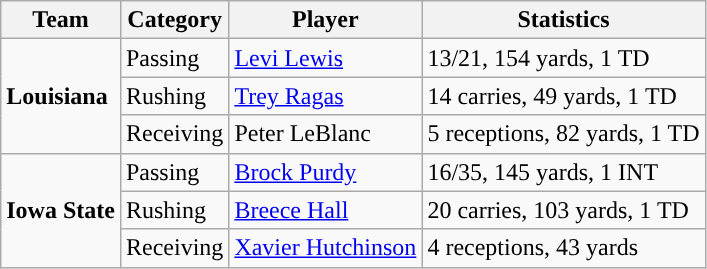<table class="wikitable" style="float: left;">
<tr>
<th>Team</th>
<th>Category</th>
<th>Player</th>
<th>Statistics</th>
</tr>
<tr>
<td rowspan=3><strong>Louisiana</strong></td>
<td>Passing</td>
<td><a href='#'>Levi Lewis</a></td>
<td>13/21, 154 yards, 1 TD</td>
</tr>
<tr>
<td>Rushing</td>
<td><a href='#'>Trey Ragas</a></td>
<td>14 carries, 49 yards, 1 TD</td>
</tr>
<tr>
<td>Receiving</td>
<td>Peter LeBlanc</td>
<td>5 receptions, 82 yards, 1 TD</td>
</tr>
<tr>
<td rowspan=3><strong>Iowa State</strong></td>
<td>Passing</td>
<td><a href='#'>Brock Purdy</a></td>
<td>16/35, 145 yards, 1 INT</td>
</tr>
<tr>
<td>Rushing</td>
<td><a href='#'>Breece Hall</a></td>
<td>20 carries, 103 yards, 1 TD</td>
</tr>
<tr>
<td>Receiving</td>
<td><a href='#'>Xavier Hutchinson</a></td>
<td>4 receptions, 43 yards</td>
</tr>
</table>
